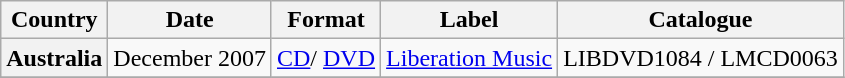<table class="wikitable plainrowheaders">
<tr>
<th scope="col">Country</th>
<th scope="col">Date</th>
<th scope="col">Format</th>
<th scope="col">Label</th>
<th scope="col">Catalogue</th>
</tr>
<tr>
<th scope="row">Australia</th>
<td>December 2007</td>
<td><a href='#'>CD</a>/ <a href='#'>DVD</a></td>
<td><a href='#'>Liberation Music</a></td>
<td>LIBDVD1084 / LMCD0063</td>
</tr>
<tr>
</tr>
</table>
